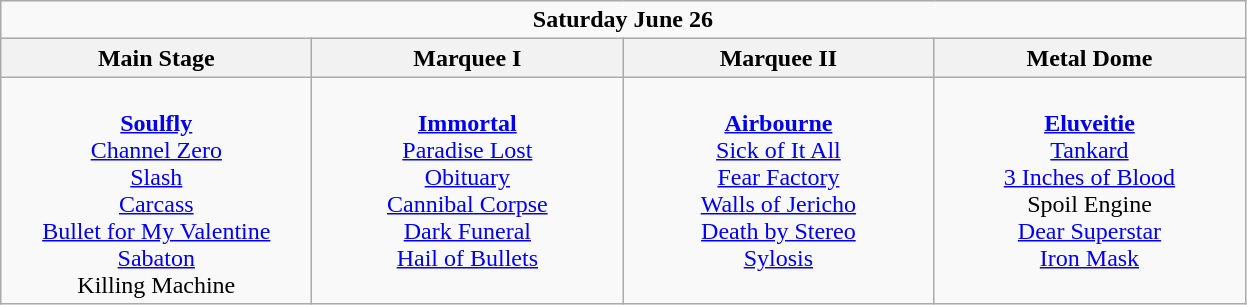<table class="wikitable">
<tr>
<td colspan="4" style="text-align:center;"><strong>Saturday June 26</strong></td>
</tr>
<tr>
<th>Main Stage</th>
<th>Marquee I</th>
<th>Marquee II</th>
<th>Metal Dome</th>
</tr>
<tr>
<td style="text-align:center; vertical-align:top; width:200px;"><br><strong><a href='#'>Soulfly</a></strong>
<br> <a href='#'>Channel Zero</a>
<br> <a href='#'>Slash</a>
<br> <a href='#'>Carcass</a>
<br> <a href='#'>Bullet for My Valentine</a>
<br> <a href='#'>Sabaton</a> 
<br> Killing Machine</td>
<td style="text-align:center; vertical-align:top; width:200px;"><br><strong><a href='#'>Immortal</a></strong>
<br> <a href='#'>Paradise Lost</a>
<br> <a href='#'>Obituary</a>
<br> <a href='#'>Cannibal Corpse</a>
<br> <a href='#'>Dark Funeral</a>
<br> <a href='#'>Hail of Bullets</a></td>
<td style="text-align:center; vertical-align:top; width:200px;"><br><strong><a href='#'>Airbourne</a></strong>
<br> <a href='#'>Sick of It All</a>
<br> <a href='#'>Fear Factory</a>
<br> <a href='#'>Walls of Jericho</a>
<br> <a href='#'>Death by Stereo</a>
<br> <a href='#'>Sylosis</a></td>
<td style="text-align:center; vertical-align:top; width:200px;"><br><strong><a href='#'>Eluveitie</a></strong>
<br> <a href='#'>Tankard</a>
<br> <a href='#'>3 Inches of Blood</a>
<br> Spoil Engine
<br> <a href='#'>Dear Superstar</a>
<br> <a href='#'>Iron Mask</a></td>
</tr>
</table>
